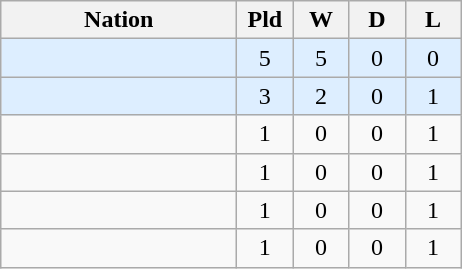<table class=wikitable style="text-align:center">
<tr>
<th width=150>Nation</th>
<th width=30>Pld</th>
<th width=30>W</th>
<th width=30>D</th>
<th width=30>L</th>
</tr>
<tr bgcolor="#ddeeff">
<td align=left></td>
<td>5</td>
<td>5</td>
<td>0</td>
<td>0</td>
</tr>
<tr bgcolor="#ddeeff">
<td align=left></td>
<td>3</td>
<td>2</td>
<td>0</td>
<td>1</td>
</tr>
<tr>
<td align=left></td>
<td>1</td>
<td>0</td>
<td>0</td>
<td>1</td>
</tr>
<tr>
<td align=left></td>
<td>1</td>
<td>0</td>
<td>0</td>
<td>1</td>
</tr>
<tr>
<td align=left></td>
<td>1</td>
<td>0</td>
<td>0</td>
<td>1</td>
</tr>
<tr>
<td align=left></td>
<td>1</td>
<td>0</td>
<td>0</td>
<td>1</td>
</tr>
</table>
